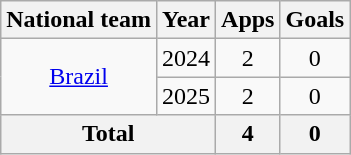<table class="wikitable" style="text-align:center">
<tr>
<th>National team</th>
<th>Year</th>
<th>Apps</th>
<th>Goals</th>
</tr>
<tr>
<td rowspan="2"><a href='#'>Brazil</a></td>
<td>2024</td>
<td>2</td>
<td>0</td>
</tr>
<tr>
<td>2025</td>
<td>2</td>
<td>0</td>
</tr>
<tr>
<th colspan="2">Total</th>
<th>4</th>
<th>0</th>
</tr>
</table>
